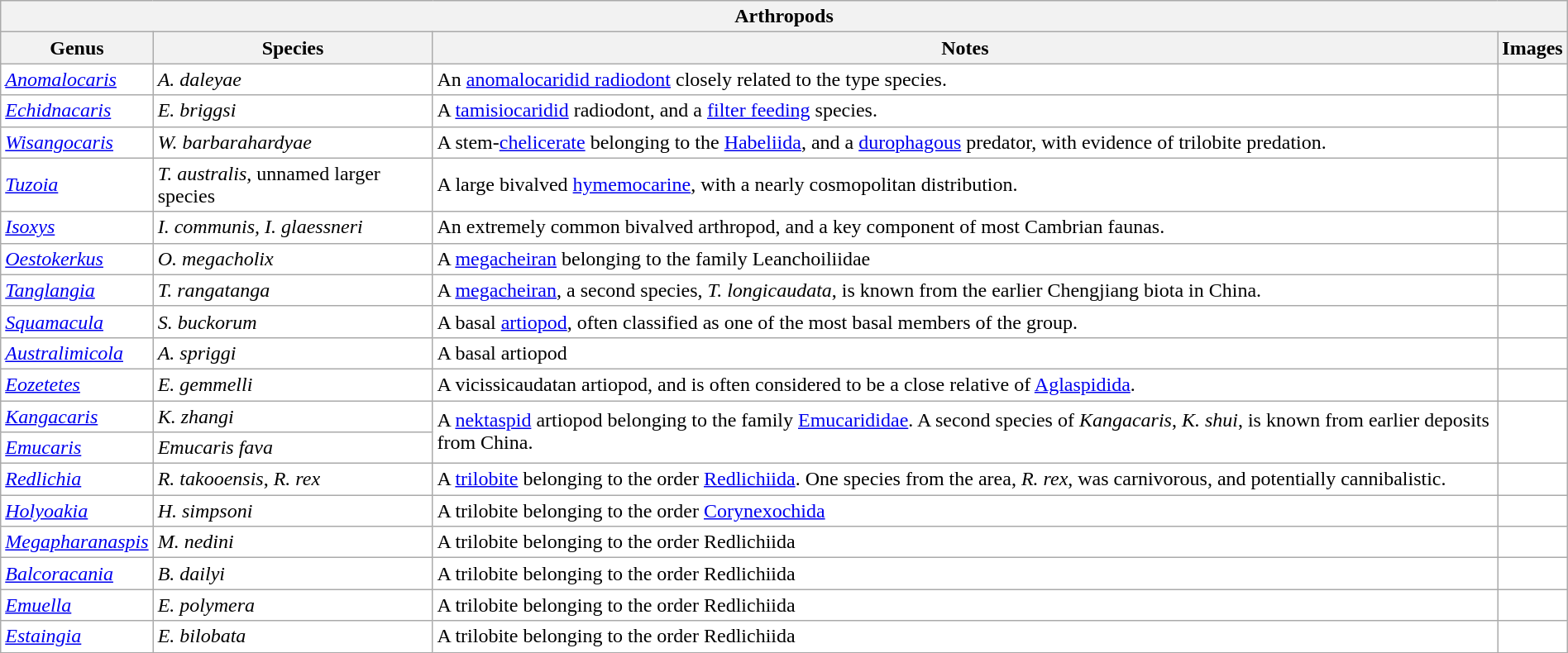<table class="wikitable sortable" style="background:white; width:100%;">
<tr>
<th colspan="5" align="center">Arthropods</th>
</tr>
<tr>
<th>Genus</th>
<th>Species</th>
<th>Notes</th>
<th>Images</th>
</tr>
<tr>
<td><em><a href='#'>Anomalocaris</a></em></td>
<td><em>A. daleyae</em></td>
<td>An <a href='#'>anomalocaridid radiodont</a> closely related to the type species.</td>
<td></td>
</tr>
<tr>
<td><em><a href='#'>Echidnacaris</a></em></td>
<td><em>E. briggsi</em></td>
<td>A <a href='#'>tamisiocaridid</a> radiodont, and a <a href='#'>filter feeding</a> species.</td>
<td></td>
</tr>
<tr>
<td><em><a href='#'>Wisangocaris</a></em></td>
<td><em>W. barbarahardyae</em></td>
<td>A stem-<a href='#'>chelicerate</a> belonging to the <a href='#'>Habeliida</a>, and a <a href='#'>durophagous</a> predator, with evidence of trilobite predation.</td>
<td></td>
</tr>
<tr>
<td><em><a href='#'>Tuzoia</a></em></td>
<td><em>T. australis</em>, unnamed larger species</td>
<td>A large bivalved <a href='#'>hymemocarine</a>, with a nearly cosmopolitan distribution.</td>
<td></td>
</tr>
<tr>
<td><em><a href='#'>Isoxys</a></em></td>
<td><em>I. communis,  I. glaessneri</em></td>
<td>An extremely common bivalved arthropod, and a key component of most Cambrian faunas.</td>
<td></td>
</tr>
<tr>
<td><em><a href='#'>Oestokerkus</a></em></td>
<td><em>O. megacholix</em></td>
<td>A <a href='#'>megacheiran</a> belonging to the family Leanchoiliidae</td>
<td></td>
</tr>
<tr>
<td><em><a href='#'>Tanglangia</a></em></td>
<td><em>T. rangatanga</em></td>
<td>A <a href='#'>megacheiran</a>, a second species, <em>T. longicaudata</em>, is known from the earlier Chengjiang biota in China.</td>
<td><br></td>
</tr>
<tr>
<td><em><a href='#'>Squamacula</a></em></td>
<td><em>S. buckorum</em></td>
<td>A basal <a href='#'>artiopod</a>, often classified as one of the most basal members of the group.</td>
<td></td>
</tr>
<tr>
<td><em><a href='#'>Australimicola</a></em></td>
<td><em>A. spriggi</em></td>
<td>A basal artiopod</td>
<td></td>
</tr>
<tr>
<td><em><a href='#'>Eozetetes</a></em></td>
<td><em>E. gemmelli</em></td>
<td>A vicissicaudatan artiopod, and is often considered to be a close relative of <a href='#'>Aglaspidida</a>.</td>
<td></td>
</tr>
<tr>
<td><em><a href='#'>Kangacaris</a></em></td>
<td><em>K. zhangi</em></td>
<td rowspan="2">A <a href='#'>nektaspid</a> artiopod belonging to the family <a href='#'>Emucarididae</a>. A second species of <em>Kangacaris</em>,  <em>K. shui</em>, is known from earlier deposits from China.</td>
<td rowspan="2"></td>
</tr>
<tr>
<td><em><a href='#'>Emucaris</a></em></td>
<td><em>Emucaris fava</em></td>
</tr>
<tr>
<td><em><a href='#'>Redlichia</a></em></td>
<td><em>R. takooensis</em>, <em>R. rex</em></td>
<td>A <a href='#'>trilobite</a> belonging to the order <a href='#'>Redlichiida</a>. One species from the area, <em>R. rex</em>, was carnivorous, and potentially cannibalistic.</td>
<td></td>
</tr>
<tr>
<td><em><a href='#'>Holyoakia</a></em></td>
<td><em>H. simpsoni</em></td>
<td>A trilobite belonging to the order <a href='#'>Corynexochida</a></td>
<td></td>
</tr>
<tr>
<td><em><a href='#'>Megapharanaspis</a></em></td>
<td><em>M. nedini</em></td>
<td>A trilobite belonging to the order Redlichiida</td>
<td></td>
</tr>
<tr>
<td><em><a href='#'>Balcoracania</a></em></td>
<td><em>B. dailyi</em></td>
<td>A trilobite belonging to the order Redlichiida</td>
<td></td>
</tr>
<tr>
<td><em><a href='#'>Emuella</a></em></td>
<td><em>E. polymera</em></td>
<td>A trilobite belonging to the order Redlichiida</td>
<td></td>
</tr>
<tr>
<td><em><a href='#'>Estaingia</a></em></td>
<td><em>E. bilobata</em></td>
<td>A trilobite belonging to the order Redlichiida</td>
<td></td>
</tr>
</table>
